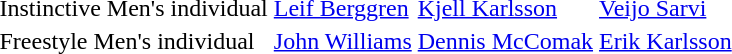<table>
<tr>
<td>Instinctive Men's individual<br></td>
<td> <a href='#'>Leif Berggren</a></td>
<td> <a href='#'>Kjell Karlsson</a></td>
<td> <a href='#'>Veijo Sarvi</a></td>
</tr>
<tr>
<td>Freestyle Men's individual<br></td>
<td> <a href='#'>John Williams</a></td>
<td> <a href='#'>Dennis McComak</a></td>
<td> <a href='#'>Erik Karlsson</a></td>
</tr>
</table>
